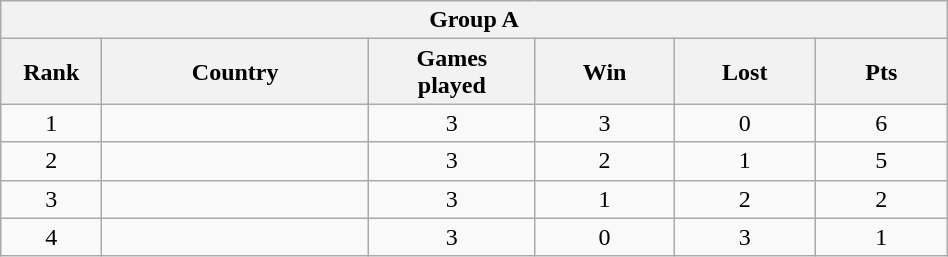<table class="wikitable" style= "text-align: center; Width:50%">
<tr>
<th colspan= 6>Group A</th>
</tr>
<tr>
<th width=2%>Rank</th>
<th width=10%>Country</th>
<th width=5%>Games <br> played</th>
<th width=5%>Win</th>
<th width=5%>Lost</th>
<th width=5%>Pts</th>
</tr>
<tr>
<td>1</td>
<td style= "text-align: left"></td>
<td>3</td>
<td>3</td>
<td>0</td>
<td>6</td>
</tr>
<tr>
<td>2</td>
<td style= "text-align: left"></td>
<td>3</td>
<td>2</td>
<td>1</td>
<td>5</td>
</tr>
<tr>
<td>3</td>
<td style= "text-align: left"></td>
<td>3</td>
<td>1</td>
<td>2</td>
<td>2</td>
</tr>
<tr>
<td>4</td>
<td style= "text-align: left"></td>
<td>3</td>
<td>0</td>
<td>3</td>
<td>1</td>
</tr>
</table>
